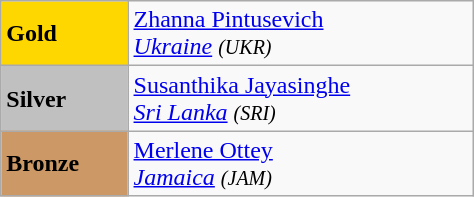<table class="wikitable" width=25%>
<tr>
<td bgcolor="gold"><strong>Gold</strong></td>
<td> <a href='#'>Zhanna Pintusevich</a><br><em><a href='#'>Ukraine</a> <small>(UKR)</small></em></td>
</tr>
<tr>
<td bgcolor="silver"><strong>Silver</strong></td>
<td> <a href='#'>Susanthika Jayasinghe</a><br><em><a href='#'>Sri Lanka</a> <small>(SRI)</small></em></td>
</tr>
<tr>
<td bgcolor="CC9966"><strong>Bronze</strong></td>
<td> <a href='#'>Merlene Ottey</a><br><em><a href='#'>Jamaica</a> <small>(JAM)</small></em></td>
</tr>
</table>
